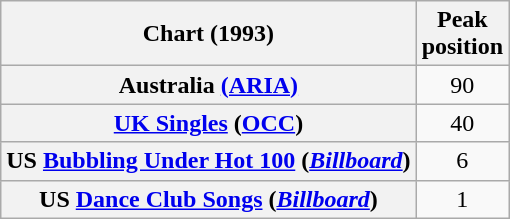<table class="wikitable sortable plainrowheaders">
<tr>
<th>Chart (1993)</th>
<th>Peak<br>position</th>
</tr>
<tr>
<th scope="row">Australia <a href='#'>(ARIA)</a></th>
<td align="center">90</td>
</tr>
<tr>
<th scope="row"><a href='#'>UK Singles</a> (<a href='#'>OCC</a>)</th>
<td align="center">40</td>
</tr>
<tr>
<th scope="row">US <a href='#'>Bubbling Under Hot 100</a> (<em><a href='#'>Billboard</a></em>)</th>
<td align="center">6</td>
</tr>
<tr>
<th scope="row">US <a href='#'>Dance Club Songs</a> (<em><a href='#'>Billboard</a></em>)</th>
<td align="center">1</td>
</tr>
</table>
